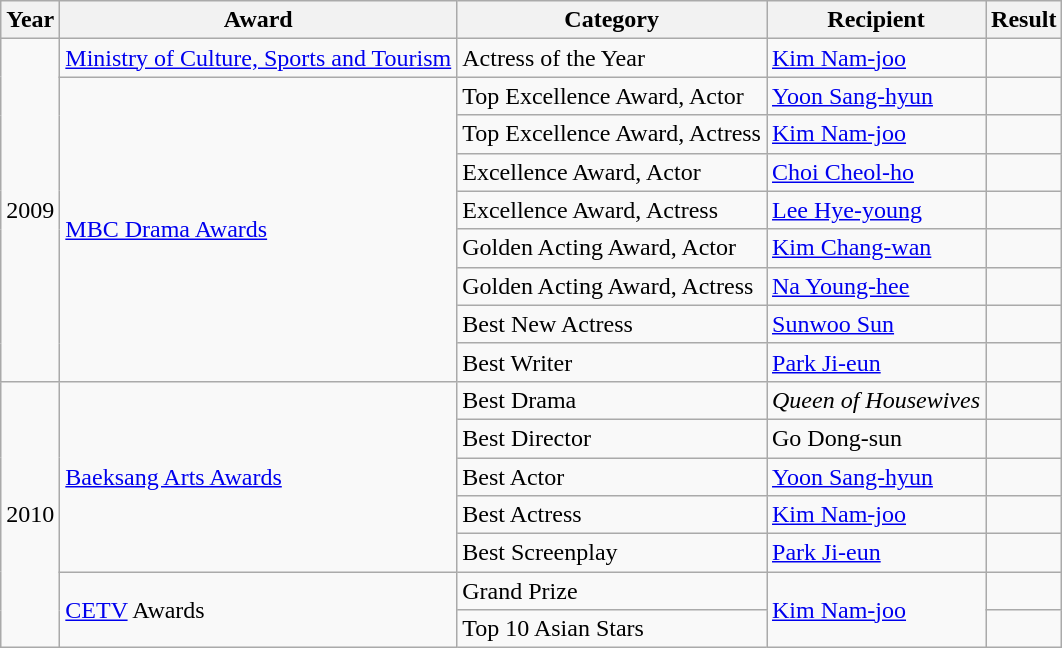<table class="wikitable">
<tr>
<th>Year</th>
<th>Award</th>
<th>Category</th>
<th>Recipient</th>
<th>Result</th>
</tr>
<tr>
<td rowspan=9>2009</td>
<td><a href='#'>Ministry of Culture, Sports and Tourism</a></td>
<td>Actress of the Year</td>
<td><a href='#'>Kim Nam-joo</a></td>
<td></td>
</tr>
<tr>
<td rowspan=8><a href='#'>MBC Drama Awards</a></td>
<td>Top Excellence Award, Actor</td>
<td><a href='#'>Yoon Sang-hyun</a></td>
<td></td>
</tr>
<tr>
<td>Top Excellence Award, Actress</td>
<td><a href='#'>Kim Nam-joo</a></td>
<td></td>
</tr>
<tr>
<td>Excellence Award, Actor</td>
<td><a href='#'>Choi Cheol-ho</a></td>
<td></td>
</tr>
<tr>
<td>Excellence Award, Actress</td>
<td><a href='#'>Lee Hye-young</a></td>
<td></td>
</tr>
<tr>
<td>Golden Acting Award, Actor</td>
<td><a href='#'>Kim Chang-wan</a></td>
<td></td>
</tr>
<tr>
<td>Golden Acting Award, Actress</td>
<td><a href='#'>Na Young-hee</a></td>
<td></td>
</tr>
<tr>
<td>Best New Actress</td>
<td><a href='#'>Sunwoo Sun</a></td>
<td></td>
</tr>
<tr>
<td>Best Writer</td>
<td><a href='#'>Park Ji-eun</a></td>
<td></td>
</tr>
<tr>
<td rowspan=7>2010</td>
<td rowspan=5><a href='#'>Baeksang Arts Awards</a></td>
<td>Best Drama</td>
<td><em>Queen of Housewives</em></td>
<td></td>
</tr>
<tr>
<td>Best Director</td>
<td>Go Dong-sun</td>
<td></td>
</tr>
<tr>
<td>Best Actor</td>
<td><a href='#'>Yoon Sang-hyun</a></td>
<td></td>
</tr>
<tr>
<td>Best Actress</td>
<td><a href='#'>Kim Nam-joo</a></td>
<td></td>
</tr>
<tr>
<td>Best Screenplay</td>
<td><a href='#'>Park Ji-eun</a></td>
<td></td>
</tr>
<tr>
<td rowspan=2><a href='#'>CETV</a> Awards</td>
<td>Grand Prize</td>
<td rowspan=2><a href='#'>Kim Nam-joo</a></td>
<td></td>
</tr>
<tr>
<td>Top 10 Asian Stars</td>
<td></td>
</tr>
</table>
